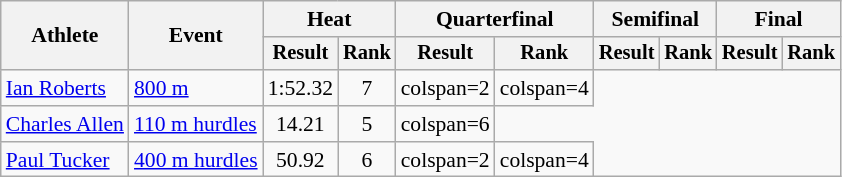<table class="wikitable" style="font-size:90%">
<tr>
<th rowspan="2">Athlete</th>
<th rowspan="2">Event</th>
<th colspan="2">Heat</th>
<th colspan="2">Quarterfinal</th>
<th colspan="2">Semifinal</th>
<th colspan="2">Final</th>
</tr>
<tr style="font-size:95%">
<th>Result</th>
<th>Rank</th>
<th>Result</th>
<th>Rank</th>
<th>Result</th>
<th>Rank</th>
<th>Result</th>
<th>Rank</th>
</tr>
<tr align=center>
<td align=left><a href='#'>Ian Roberts</a></td>
<td align=left><a href='#'>800 m</a></td>
<td>1:52.32</td>
<td>7</td>
<td>colspan=2 </td>
<td>colspan=4 </td>
</tr>
<tr align=center>
<td align=left><a href='#'>Charles Allen</a></td>
<td align=left><a href='#'>110 m hurdles</a></td>
<td>14.21</td>
<td>5</td>
<td>colspan=6 </td>
</tr>
<tr align=center>
<td align=left><a href='#'>Paul Tucker</a></td>
<td align=left><a href='#'>400 m hurdles</a></td>
<td>50.92</td>
<td>6</td>
<td>colspan=2 </td>
<td>colspan=4 </td>
</tr>
</table>
